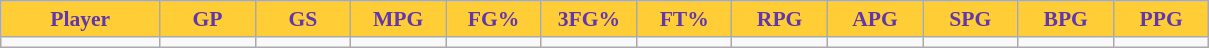<table class="wikitable sortable" style="font-size: 90%">
<tr>
<th style="background:#ffcd35;color:#6137ad;" width="10%">Player</th>
<th style="background:#ffcd35;color:#6137ad;" width="6%">GP</th>
<th style="background:#ffcd35;color:#6137ad;" width="6%">GS</th>
<th style="background:#ffcd35;color:#6137ad;" width="6%">MPG</th>
<th style="background:#ffcd35;color:#6137ad;" width="6%">FG%</th>
<th style="background:#ffcd35;color:#6137ad;" width="6%">3FG%</th>
<th style="background:#ffcd35;color:#6137ad;" width="6%">FT%</th>
<th style="background:#ffcd35;color:#6137ad;" width="6%">RPG</th>
<th style="background:#ffcd35;color:#6137ad;" width="6%">APG</th>
<th style="background:#ffcd35;color:#6137ad;" width="6%">SPG</th>
<th style="background:#ffcd35;color:#6137ad;" width="6%">BPG</th>
<th style="background:#ffcd35;color:#6137ad;" width="6%">PPG</th>
</tr>
<tr>
<td></td>
<td></td>
<td></td>
<td></td>
<td></td>
<td></td>
<td></td>
<td></td>
<td></td>
<td></td>
<td></td>
<td></td>
</tr>
</table>
